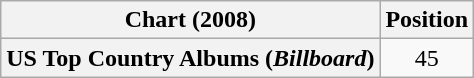<table class="wikitable plainrowheaders" style="text-align:center">
<tr>
<th scope="col">Chart (2008)</th>
<th scope="col">Position</th>
</tr>
<tr>
<th scope="row">US Top Country Albums (<em>Billboard</em>)</th>
<td>45</td>
</tr>
</table>
